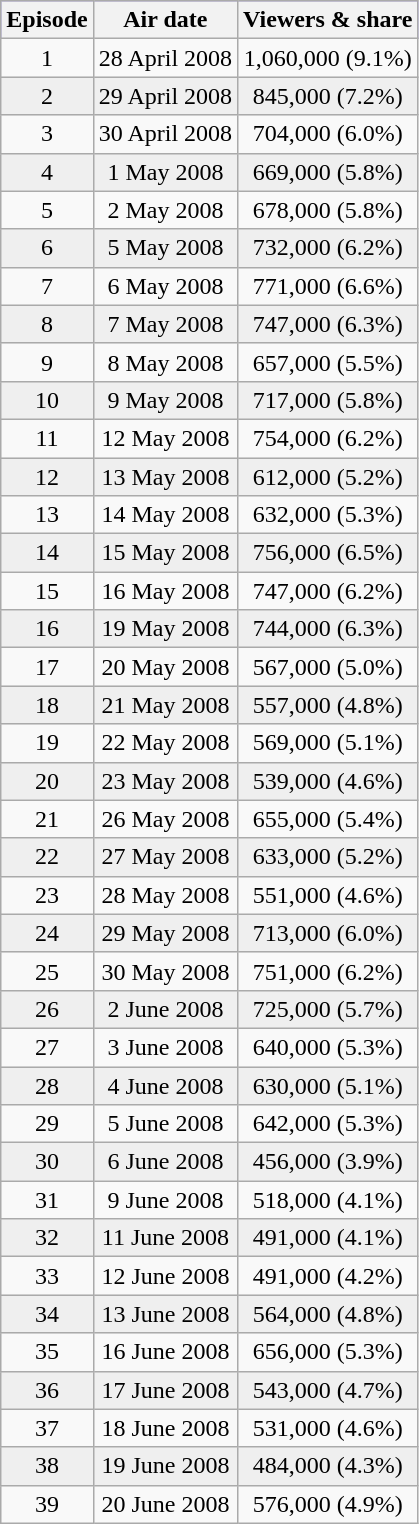<table class="wikitable">
<tr style="background:MediumSlateBlue; color:#000;">
<th>Episode</th>
<th>Air date</th>
<th>Viewers & share</th>
</tr>
<tr style="text-align:center;">
<td>1</td>
<td>28 April 2008</td>
<td>1,060,000 (9.1%)</td>
</tr>
<tr style="background:#efefef; text-align:center;">
<td>2</td>
<td>29 April 2008</td>
<td>845,000 (7.2%)</td>
</tr>
<tr style="text-align:center;">
<td>3</td>
<td>30 April 2008</td>
<td>704,000 (6.0%)</td>
</tr>
<tr style="background:#efefef; text-align:center;">
<td>4</td>
<td>1 May 2008</td>
<td>669,000 (5.8%)</td>
</tr>
<tr style="text-align:center;">
<td>5</td>
<td>2 May 2008</td>
<td>678,000 (5.8%)</td>
</tr>
<tr style="background:#efefef; text-align:center;">
<td>6</td>
<td>5 May 2008</td>
<td>732,000 (6.2%)</td>
</tr>
<tr style="text-align:center;">
<td>7</td>
<td>6 May 2008</td>
<td>771,000 (6.6%)</td>
</tr>
<tr style="background:#efefef; text-align:center;">
<td>8</td>
<td>7 May 2008</td>
<td>747,000 (6.3%)</td>
</tr>
<tr style="text-align:center;">
<td>9</td>
<td>8 May 2008</td>
<td>657,000 (5.5%)</td>
</tr>
<tr style="background:#efefef; text-align:center;">
<td>10</td>
<td>9 May 2008</td>
<td>717,000 (5.8%)</td>
</tr>
<tr style="text-align:center;">
<td>11</td>
<td>12 May 2008</td>
<td>754,000 (6.2%)</td>
</tr>
<tr style="background:#efefef; text-align:center;">
<td>12</td>
<td>13 May 2008</td>
<td>612,000 (5.2%)</td>
</tr>
<tr style="text-align:center;">
<td>13</td>
<td>14 May 2008</td>
<td>632,000 (5.3%)</td>
</tr>
<tr style="background:#efefef; text-align:center;">
<td>14</td>
<td>15 May 2008</td>
<td>756,000 (6.5%)</td>
</tr>
<tr style="text-align:center;">
<td>15</td>
<td>16 May 2008</td>
<td>747,000 (6.2%)</td>
</tr>
<tr style="background:#efefef; text-align:center;">
<td>16</td>
<td>19 May 2008</td>
<td>744,000 (6.3%)</td>
</tr>
<tr style="text-align:center;">
<td>17</td>
<td>20 May 2008</td>
<td>567,000 (5.0%)</td>
</tr>
<tr style="background:#efefef; text-align:center;">
<td>18</td>
<td>21 May 2008</td>
<td>557,000 (4.8%)</td>
</tr>
<tr style="text-align:center;">
<td>19</td>
<td>22 May 2008</td>
<td>569,000 (5.1%)</td>
</tr>
<tr style="background:#efefef; text-align:center;">
<td>20</td>
<td>23 May 2008</td>
<td>539,000 (4.6%)</td>
</tr>
<tr style="text-align:center;">
<td>21</td>
<td>26 May 2008</td>
<td>655,000 (5.4%)</td>
</tr>
<tr style="background:#efefef; text-align:center;">
<td>22</td>
<td>27 May 2008</td>
<td>633,000 (5.2%)</td>
</tr>
<tr style="text-align:center;">
<td>23</td>
<td>28 May 2008</td>
<td>551,000 (4.6%)</td>
</tr>
<tr style="background:#efefef; text-align:center;">
<td>24</td>
<td>29 May 2008</td>
<td>713,000 (6.0%)</td>
</tr>
<tr style="text-align:center;">
<td>25</td>
<td>30 May 2008</td>
<td>751,000 (6.2%)</td>
</tr>
<tr style="background:#efefef; text-align:center;">
<td>26</td>
<td>2 June 2008</td>
<td>725,000 (5.7%)</td>
</tr>
<tr style="text-align:center;">
<td>27</td>
<td>3 June 2008</td>
<td>640,000 (5.3%)</td>
</tr>
<tr style="background:#efefef; text-align:center;">
<td>28</td>
<td>4 June 2008</td>
<td>630,000 (5.1%)</td>
</tr>
<tr style="text-align:center;">
<td>29</td>
<td>5 June 2008</td>
<td>642,000 (5.3%)</td>
</tr>
<tr style="background:#efefef; text-align:center;">
<td>30</td>
<td>6 June 2008</td>
<td>456,000 (3.9%)</td>
</tr>
<tr style="text-align:center;">
<td>31</td>
<td>9 June 2008</td>
<td>518,000 (4.1%)</td>
</tr>
<tr style="background:#efefef; text-align:center;">
<td>32</td>
<td>11 June 2008</td>
<td>491,000 (4.1%)</td>
</tr>
<tr style="text-align:center;">
<td>33</td>
<td>12 June 2008</td>
<td>491,000 (4.2%)</td>
</tr>
<tr style="background:#efefef; text-align:center;">
<td>34</td>
<td>13 June 2008</td>
<td>564,000 (4.8%)</td>
</tr>
<tr style="text-align:center;">
<td>35</td>
<td>16 June 2008</td>
<td>656,000 (5.3%)</td>
</tr>
<tr style="background:#efefef; text-align:center;">
<td>36</td>
<td>17 June 2008</td>
<td>543,000 (4.7%)</td>
</tr>
<tr style="text-align:center;">
<td>37</td>
<td>18 June 2008</td>
<td>531,000 (4.6%)</td>
</tr>
<tr style="background:#efefef; text-align:center;">
<td>38</td>
<td>19 June 2008</td>
<td>484,000 (4.3%)</td>
</tr>
<tr style="text-align:center;">
<td>39</td>
<td>20 June 2008</td>
<td>576,000 (4.9%)</td>
</tr>
</table>
